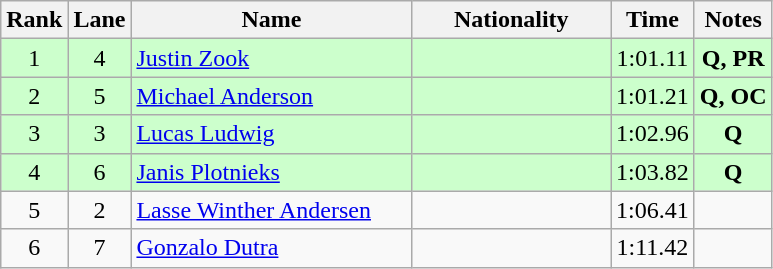<table class="wikitable sortable" style="text-align:center">
<tr>
<th>Rank</th>
<th>Lane</th>
<th style="width:180px">Name</th>
<th style="width:125px">Nationality</th>
<th>Time</th>
<th>Notes</th>
</tr>
<tr style="background:#cfc;">
<td>1</td>
<td>4</td>
<td style="text-align:left;"><a href='#'>Justin Zook</a></td>
<td style="text-align:left;"></td>
<td>1:01.11</td>
<td><strong>Q, PR</strong></td>
</tr>
<tr style="background:#cfc;">
<td>2</td>
<td>5</td>
<td style="text-align:left;"><a href='#'>Michael Anderson</a></td>
<td style="text-align:left;"></td>
<td>1:01.21</td>
<td><strong>Q, OC</strong></td>
</tr>
<tr style="background:#cfc;">
<td>3</td>
<td>3</td>
<td style="text-align:left;"><a href='#'>Lucas Ludwig</a></td>
<td style="text-align:left;"></td>
<td>1:02.96</td>
<td><strong>Q</strong></td>
</tr>
<tr style="background:#cfc;">
<td>4</td>
<td>6</td>
<td style="text-align:left;"><a href='#'>Janis Plotnieks</a></td>
<td style="text-align:left;"></td>
<td>1:03.82</td>
<td><strong>Q</strong></td>
</tr>
<tr>
<td>5</td>
<td>2</td>
<td style="text-align:left;"><a href='#'>Lasse Winther Andersen</a></td>
<td style="text-align:left;"></td>
<td>1:06.41</td>
<td></td>
</tr>
<tr>
<td>6</td>
<td>7</td>
<td style="text-align:left;"><a href='#'>Gonzalo Dutra</a></td>
<td style="text-align:left;"></td>
<td>1:11.42</td>
<td></td>
</tr>
</table>
